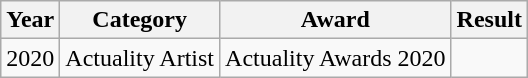<table class="wikitable">
<tr>
<th>Year</th>
<th>Category</th>
<th>Award</th>
<th>Result</th>
</tr>
<tr>
<td rowspan="2">2020</td>
<td>Actuality Artist</td>
<td rowspan="3">Actuality Awards 2020</td>
<td></td>
</tr>
</table>
